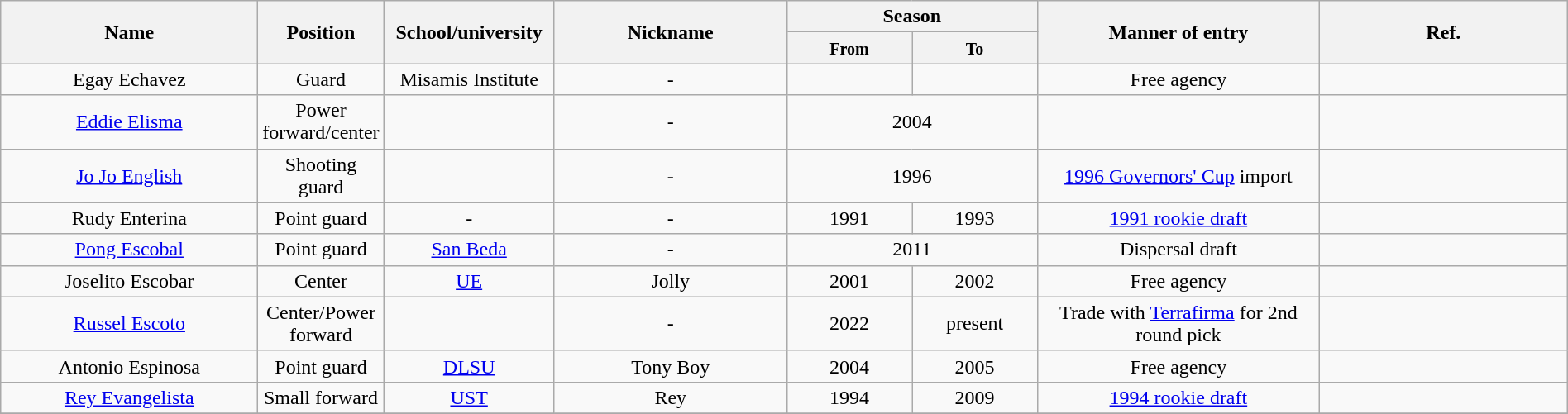<table class="wikitable sortable" style="text-align:center" width="100%">
<tr>
<th style="width:200px;" rowspan="2">Name</th>
<th style="width:80px;" rowspan="2">Position</th>
<th style="width:130px;" rowspan="2">School/university</th>
<th style="width:180px;" rowspan="2">Nickname</th>
<th style="width:130px; text-align:center;" colspan="2">Season</th>
<th style="width:220px; text-align:center;" rowspan="2">Manner of entry</th>
<th rowspan="2" class=unsortable>Ref.</th>
</tr>
<tr>
<th style="width:8%; text-align:center;"><small>From</small></th>
<th style="width:8%; text-align:center;"><small>To</small></th>
</tr>
<tr>
<td>Egay Echavez</td>
<td>Guard</td>
<td>Misamis Institute</td>
<td>-</td>
<td></td>
<td></td>
<td>Free agency</td>
<td></td>
</tr>
<tr>
<td><a href='#'>Eddie Elisma</a></td>
<td>Power forward/center</td>
<td></td>
<td>-</td>
<td colspan="2">2004</td>
<td></td>
<td></td>
</tr>
<tr>
<td><a href='#'>Jo Jo English</a></td>
<td>Shooting guard</td>
<td></td>
<td>-</td>
<td colspan="2">1996</td>
<td><a href='#'>1996 Governors' Cup</a> import</td>
<td></td>
</tr>
<tr>
<td>Rudy Enterina</td>
<td>Point guard</td>
<td>-</td>
<td>-</td>
<td>1991</td>
<td>1993</td>
<td><a href='#'>1991 rookie draft</a></td>
<td></td>
</tr>
<tr>
<td><a href='#'>Pong Escobal</a></td>
<td>Point guard</td>
<td><a href='#'>San Beda</a></td>
<td>-</td>
<td colspan="2">2011</td>
<td>Dispersal draft</td>
<td></td>
</tr>
<tr>
<td>Joselito Escobar</td>
<td>Center</td>
<td><a href='#'>UE</a></td>
<td>Jolly</td>
<td>2001</td>
<td>2002</td>
<td>Free agency</td>
<td></td>
</tr>
<tr>
<td><a href='#'>Russel Escoto</a></td>
<td>Center/Power forward</td>
<td></td>
<td>-</td>
<td>2022</td>
<td>present</td>
<td>Trade with <a href='#'>Terrafirma</a> for 2nd round pick</td>
<td></td>
</tr>
<tr>
<td>Antonio Espinosa</td>
<td>Point guard</td>
<td><a href='#'>DLSU</a></td>
<td>Tony Boy</td>
<td>2004</td>
<td>2005</td>
<td>Free agency</td>
<td></td>
</tr>
<tr>
<td><a href='#'>Rey Evangelista</a></td>
<td>Small forward</td>
<td><a href='#'>UST</a></td>
<td>Rey</td>
<td>1994</td>
<td>2009</td>
<td><a href='#'>1994 rookie draft</a></td>
<td></td>
</tr>
<tr>
</tr>
</table>
